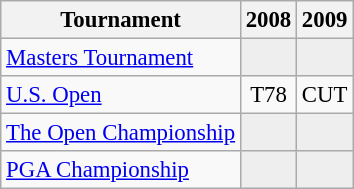<table class="wikitable" style="font-size:95%;text-align:center;">
<tr>
<th>Tournament</th>
<th>2008</th>
<th>2009</th>
</tr>
<tr>
<td align=left><a href='#'>Masters Tournament</a></td>
<td style="background:#eeeeee;"></td>
<td style="background:#eeeeee;"></td>
</tr>
<tr>
<td align=left><a href='#'>U.S. Open</a></td>
<td>T78</td>
<td>CUT</td>
</tr>
<tr>
<td align=left><a href='#'>The Open Championship</a></td>
<td style="background:#eeeeee;"></td>
<td style="background:#eeeeee;"></td>
</tr>
<tr>
<td align=left><a href='#'>PGA Championship</a></td>
<td style="background:#eeeeee;"></td>
<td style="background:#eeeeee;"></td>
</tr>
</table>
